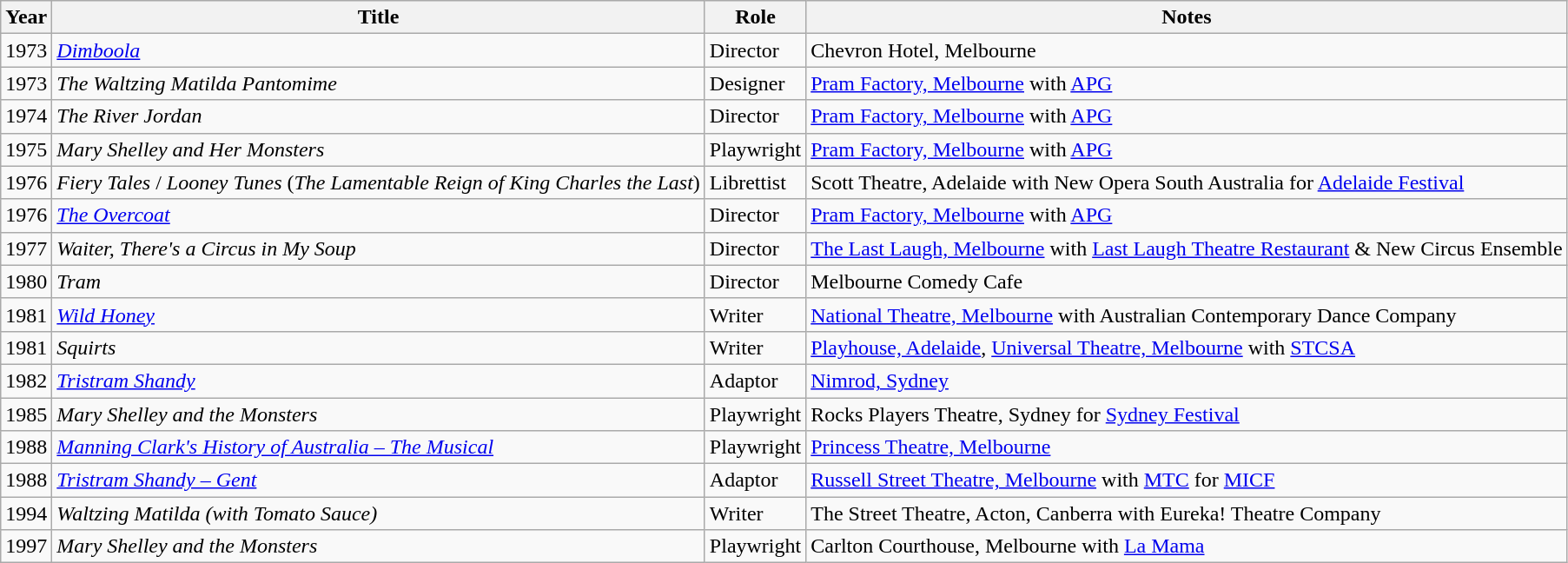<table class=wikitable>
<tr>
<th>Year</th>
<th>Title</th>
<th>Role</th>
<th>Notes</th>
</tr>
<tr>
<td>1973</td>
<td><em><a href='#'>Dimboola</a></em></td>
<td>Director</td>
<td>Chevron Hotel, Melbourne</td>
</tr>
<tr>
<td>1973</td>
<td><em>The Waltzing Matilda Pantomime</em></td>
<td>Designer</td>
<td><a href='#'>Pram Factory, Melbourne</a> with <a href='#'>APG</a></td>
</tr>
<tr>
<td>1974</td>
<td><em>The River Jordan</em></td>
<td>Director</td>
<td><a href='#'>Pram Factory, Melbourne</a> with <a href='#'>APG</a></td>
</tr>
<tr>
<td>1975</td>
<td><em>Mary Shelley and Her Monsters</em></td>
<td>Playwright</td>
<td><a href='#'>Pram Factory, Melbourne</a> with <a href='#'>APG</a></td>
</tr>
<tr>
<td>1976</td>
<td><em>Fiery Tales</em> / <em>Looney Tunes</em> (<em>The Lamentable Reign of King Charles the Last</em>)</td>
<td>Librettist</td>
<td>Scott Theatre, Adelaide with New Opera South Australia for <a href='#'>Adelaide Festival</a></td>
</tr>
<tr>
<td>1976</td>
<td><em><a href='#'>The Overcoat</a></em></td>
<td>Director</td>
<td><a href='#'>Pram Factory, Melbourne</a> with <a href='#'>APG</a></td>
</tr>
<tr>
<td>1977</td>
<td><em>Waiter, There's a Circus in My Soup</em></td>
<td>Director</td>
<td><a href='#'>The Last Laugh, Melbourne</a> with <a href='#'>Last Laugh Theatre Restaurant</a> & New Circus Ensemble</td>
</tr>
<tr>
<td>1980</td>
<td><em>Tram</em></td>
<td>Director</td>
<td>Melbourne Comedy Cafe</td>
</tr>
<tr>
<td>1981</td>
<td><em><a href='#'>Wild Honey</a></em></td>
<td>Writer</td>
<td><a href='#'>National Theatre, Melbourne</a> with Australian Contemporary Dance Company</td>
</tr>
<tr>
<td>1981</td>
<td><em>Squirts</em></td>
<td>Writer</td>
<td><a href='#'>Playhouse, Adelaide</a>, <a href='#'>Universal Theatre, Melbourne</a> with <a href='#'>STCSA</a></td>
</tr>
<tr>
<td>1982</td>
<td><em><a href='#'>Tristram Shandy</a></em></td>
<td>Adaptor</td>
<td><a href='#'>Nimrod, Sydney</a></td>
</tr>
<tr>
<td>1985</td>
<td><em>Mary Shelley and the Monsters</em></td>
<td>Playwright</td>
<td>Rocks Players Theatre, Sydney for <a href='#'>Sydney Festival</a></td>
</tr>
<tr>
<td>1988</td>
<td><em><a href='#'>Manning Clark's History of Australia – The Musical</a></em></td>
<td>Playwright</td>
<td><a href='#'>Princess Theatre, Melbourne</a></td>
</tr>
<tr>
<td>1988</td>
<td><em><a href='#'>Tristram Shandy – Gent</a></em></td>
<td>Adaptor</td>
<td><a href='#'>Russell Street Theatre, Melbourne</a> with <a href='#'>MTC</a> for <a href='#'>MICF</a></td>
</tr>
<tr>
<td>1994</td>
<td><em>Waltzing Matilda (with Tomato Sauce)</em></td>
<td>Writer</td>
<td>The Street Theatre, Acton, Canberra with Eureka! Theatre Company</td>
</tr>
<tr>
<td>1997</td>
<td><em>Mary Shelley and the Monsters</em></td>
<td>Playwright</td>
<td>Carlton Courthouse, Melbourne with <a href='#'>La Mama</a></td>
</tr>
</table>
